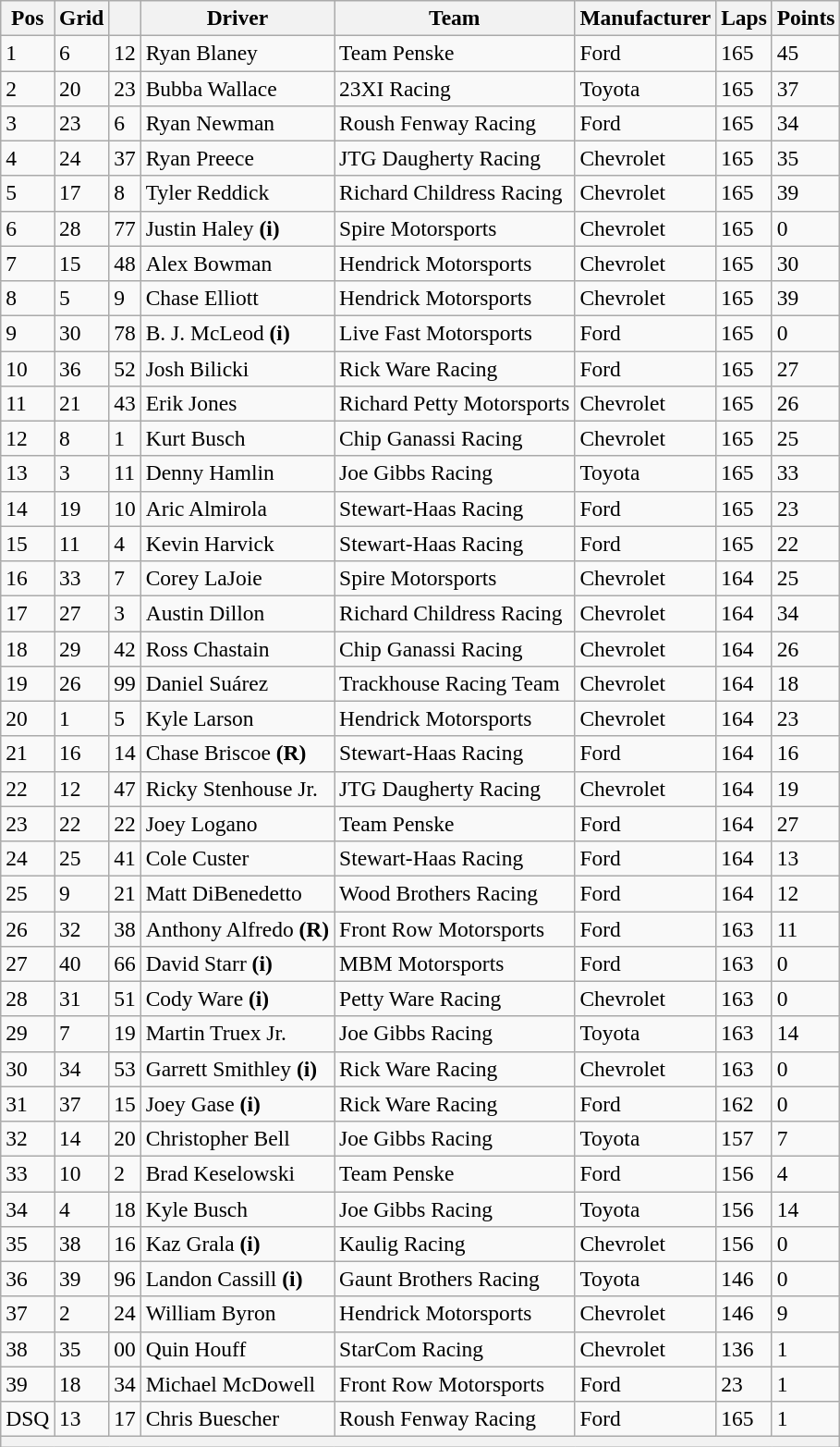<table class="wikitable" style="font-size:98%">
<tr>
<th>Pos</th>
<th>Grid</th>
<th></th>
<th>Driver</th>
<th>Team</th>
<th>Manufacturer</th>
<th>Laps</th>
<th>Points</th>
</tr>
<tr>
<td>1</td>
<td>6</td>
<td>12</td>
<td>Ryan Blaney</td>
<td>Team Penske</td>
<td>Ford</td>
<td>165</td>
<td>45</td>
</tr>
<tr>
<td>2</td>
<td>20</td>
<td>23</td>
<td>Bubba Wallace</td>
<td>23XI Racing</td>
<td>Toyota</td>
<td>165</td>
<td>37</td>
</tr>
<tr>
<td>3</td>
<td>23</td>
<td>6</td>
<td>Ryan Newman</td>
<td>Roush Fenway Racing</td>
<td>Ford</td>
<td>165</td>
<td>34</td>
</tr>
<tr>
<td>4</td>
<td>24</td>
<td>37</td>
<td>Ryan Preece</td>
<td>JTG Daugherty Racing</td>
<td>Chevrolet</td>
<td>165</td>
<td>35</td>
</tr>
<tr>
<td>5</td>
<td>17</td>
<td>8</td>
<td>Tyler Reddick</td>
<td>Richard Childress Racing</td>
<td>Chevrolet</td>
<td>165</td>
<td>39</td>
</tr>
<tr>
<td>6</td>
<td>28</td>
<td>77</td>
<td>Justin Haley <strong>(i)</strong></td>
<td>Spire Motorsports</td>
<td>Chevrolet</td>
<td>165</td>
<td>0</td>
</tr>
<tr>
<td>7</td>
<td>15</td>
<td>48</td>
<td>Alex Bowman</td>
<td>Hendrick Motorsports</td>
<td>Chevrolet</td>
<td>165</td>
<td>30</td>
</tr>
<tr>
<td>8</td>
<td>5</td>
<td>9</td>
<td>Chase Elliott</td>
<td>Hendrick Motorsports</td>
<td>Chevrolet</td>
<td>165</td>
<td>39</td>
</tr>
<tr>
<td>9</td>
<td>30</td>
<td>78</td>
<td>B. J. McLeod <strong>(i)</strong></td>
<td>Live Fast Motorsports</td>
<td>Ford</td>
<td>165</td>
<td>0</td>
</tr>
<tr>
<td>10</td>
<td>36</td>
<td>52</td>
<td>Josh Bilicki</td>
<td>Rick Ware Racing</td>
<td>Ford</td>
<td>165</td>
<td>27</td>
</tr>
<tr>
<td>11</td>
<td>21</td>
<td>43</td>
<td>Erik Jones</td>
<td>Richard Petty Motorsports</td>
<td>Chevrolet</td>
<td>165</td>
<td>26</td>
</tr>
<tr>
<td>12</td>
<td>8</td>
<td>1</td>
<td>Kurt Busch</td>
<td>Chip Ganassi Racing</td>
<td>Chevrolet</td>
<td>165</td>
<td>25</td>
</tr>
<tr>
<td>13</td>
<td>3</td>
<td>11</td>
<td>Denny Hamlin</td>
<td>Joe Gibbs Racing</td>
<td>Toyota</td>
<td>165</td>
<td>33</td>
</tr>
<tr>
<td>14</td>
<td>19</td>
<td>10</td>
<td>Aric Almirola</td>
<td>Stewart-Haas Racing</td>
<td>Ford</td>
<td>165</td>
<td>23</td>
</tr>
<tr>
<td>15</td>
<td>11</td>
<td>4</td>
<td>Kevin Harvick</td>
<td>Stewart-Haas Racing</td>
<td>Ford</td>
<td>165</td>
<td>22</td>
</tr>
<tr>
<td>16</td>
<td>33</td>
<td>7</td>
<td>Corey LaJoie</td>
<td>Spire Motorsports</td>
<td>Chevrolet</td>
<td>164</td>
<td>25</td>
</tr>
<tr>
<td>17</td>
<td>27</td>
<td>3</td>
<td>Austin Dillon</td>
<td>Richard Childress Racing</td>
<td>Chevrolet</td>
<td>164</td>
<td>34</td>
</tr>
<tr>
<td>18</td>
<td>29</td>
<td>42</td>
<td>Ross Chastain</td>
<td>Chip Ganassi Racing</td>
<td>Chevrolet</td>
<td>164</td>
<td>26</td>
</tr>
<tr>
<td>19</td>
<td>26</td>
<td>99</td>
<td>Daniel Suárez</td>
<td>Trackhouse Racing Team</td>
<td>Chevrolet</td>
<td>164</td>
<td>18</td>
</tr>
<tr>
<td>20</td>
<td>1</td>
<td>5</td>
<td>Kyle Larson</td>
<td>Hendrick Motorsports</td>
<td>Chevrolet</td>
<td>164</td>
<td>23</td>
</tr>
<tr>
<td>21</td>
<td>16</td>
<td>14</td>
<td>Chase Briscoe <strong>(R)</strong></td>
<td>Stewart-Haas Racing</td>
<td>Ford</td>
<td>164</td>
<td>16</td>
</tr>
<tr>
<td>22</td>
<td>12</td>
<td>47</td>
<td>Ricky Stenhouse Jr.</td>
<td>JTG Daugherty Racing</td>
<td>Chevrolet</td>
<td>164</td>
<td>19</td>
</tr>
<tr>
<td>23</td>
<td>22</td>
<td>22</td>
<td>Joey Logano</td>
<td>Team Penske</td>
<td>Ford</td>
<td>164</td>
<td>27</td>
</tr>
<tr>
<td>24</td>
<td>25</td>
<td>41</td>
<td>Cole Custer</td>
<td>Stewart-Haas Racing</td>
<td>Ford</td>
<td>164</td>
<td>13</td>
</tr>
<tr>
<td>25</td>
<td>9</td>
<td>21</td>
<td>Matt DiBenedetto</td>
<td>Wood Brothers Racing</td>
<td>Ford</td>
<td>164</td>
<td>12</td>
</tr>
<tr>
<td>26</td>
<td>32</td>
<td>38</td>
<td>Anthony Alfredo <strong>(R)</strong></td>
<td>Front Row Motorsports</td>
<td>Ford</td>
<td>163</td>
<td>11</td>
</tr>
<tr>
<td>27</td>
<td>40</td>
<td>66</td>
<td>David Starr <strong>(i)</strong></td>
<td>MBM Motorsports</td>
<td>Ford</td>
<td>163</td>
<td>0</td>
</tr>
<tr>
<td>28</td>
<td>31</td>
<td>51</td>
<td>Cody Ware <strong>(i)</strong></td>
<td>Petty Ware Racing</td>
<td>Chevrolet</td>
<td>163</td>
<td>0</td>
</tr>
<tr>
<td>29</td>
<td>7</td>
<td>19</td>
<td>Martin Truex Jr.</td>
<td>Joe Gibbs Racing</td>
<td>Toyota</td>
<td>163</td>
<td>14</td>
</tr>
<tr>
<td>30</td>
<td>34</td>
<td>53</td>
<td>Garrett Smithley <strong>(i)</strong></td>
<td>Rick Ware Racing</td>
<td>Chevrolet</td>
<td>163</td>
<td>0</td>
</tr>
<tr>
<td>31</td>
<td>37</td>
<td>15</td>
<td>Joey Gase <strong>(i)</strong></td>
<td>Rick Ware Racing</td>
<td>Ford</td>
<td>162</td>
<td>0</td>
</tr>
<tr>
<td>32</td>
<td>14</td>
<td>20</td>
<td>Christopher Bell</td>
<td>Joe Gibbs Racing</td>
<td>Toyota</td>
<td>157</td>
<td>7</td>
</tr>
<tr>
<td>33</td>
<td>10</td>
<td>2</td>
<td>Brad Keselowski</td>
<td>Team Penske</td>
<td>Ford</td>
<td>156</td>
<td>4</td>
</tr>
<tr>
<td>34</td>
<td>4</td>
<td>18</td>
<td>Kyle Busch</td>
<td>Joe Gibbs Racing</td>
<td>Toyota</td>
<td>156</td>
<td>14</td>
</tr>
<tr>
<td>35</td>
<td>38</td>
<td>16</td>
<td>Kaz Grala <strong>(i)</strong></td>
<td>Kaulig Racing</td>
<td>Chevrolet</td>
<td>156</td>
<td>0</td>
</tr>
<tr>
<td>36</td>
<td>39</td>
<td>96</td>
<td>Landon Cassill <strong>(i)</strong></td>
<td>Gaunt Brothers Racing</td>
<td>Toyota</td>
<td>146</td>
<td>0</td>
</tr>
<tr>
<td>37</td>
<td>2</td>
<td>24</td>
<td>William Byron</td>
<td>Hendrick Motorsports</td>
<td>Chevrolet</td>
<td>146</td>
<td>9</td>
</tr>
<tr>
<td>38</td>
<td>35</td>
<td>00</td>
<td>Quin Houff</td>
<td>StarCom Racing</td>
<td>Chevrolet</td>
<td>136</td>
<td>1</td>
</tr>
<tr>
<td>39</td>
<td>18</td>
<td>34</td>
<td>Michael McDowell</td>
<td>Front Row Motorsports</td>
<td>Ford</td>
<td>23</td>
<td>1</td>
</tr>
<tr>
<td>DSQ</td>
<td>13</td>
<td>17</td>
<td>Chris Buescher</td>
<td>Roush Fenway Racing</td>
<td>Ford</td>
<td>165</td>
<td>1</td>
</tr>
<tr>
<th colspan="8"></th>
</tr>
</table>
